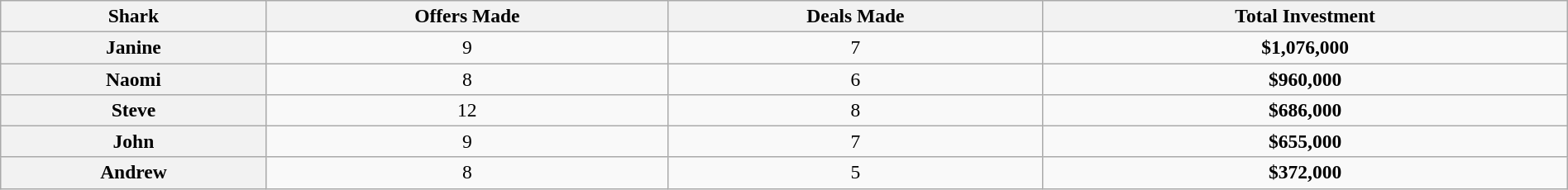<table class="wikitable plainrowheaders" style="font-size:98%; text-align:center; width: 100%; margin-left: auto; margin-right: auto;">
<tr>
<th>Shark</th>
<th>Offers Made</th>
<th>Deals Made</th>
<th>Total Investment</th>
</tr>
<tr>
<th>Janine</th>
<td>9</td>
<td>7</td>
<td><strong>$1,076,000</strong></td>
</tr>
<tr>
<th>Naomi</th>
<td>8</td>
<td>6</td>
<td><strong>$960,000</strong></td>
</tr>
<tr>
<th>Steve</th>
<td>12</td>
<td>8</td>
<td><strong>$686,000</strong></td>
</tr>
<tr>
<th>John</th>
<td>9</td>
<td>7</td>
<td><strong>$655,000</strong></td>
</tr>
<tr>
<th>Andrew</th>
<td>8</td>
<td>5</td>
<td><strong>$372,000</strong></td>
</tr>
</table>
